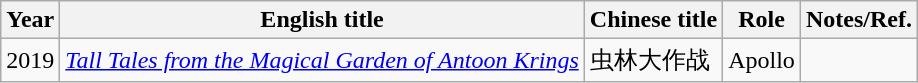<table class="wikitable sortable">
<tr>
<th>Year</th>
<th>English title</th>
<th>Chinese title</th>
<th>Role</th>
<th class="unsortable">Notes/Ref.</th>
</tr>
<tr>
<td>2019</td>
<td><em><a href='#'>Tall Tales from the Magical Garden of Antoon Krings</a></em></td>
<td>虫林大作战</td>
<td>Apollo</td>
<td></td>
</tr>
</table>
